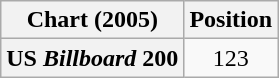<table class="wikitable plainrowheaders" style="text-align:center;">
<tr>
<th>Chart (2005)</th>
<th>Position</th>
</tr>
<tr>
<th scope="row">US <em>Billboard</em> 200</th>
<td>123</td>
</tr>
</table>
